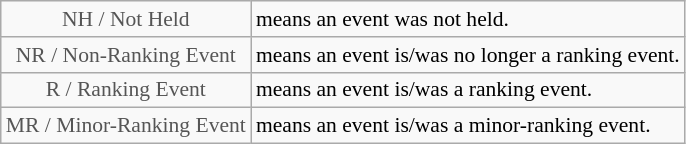<table class="wikitable" style="font-size:90%">
<tr>
<td style="text-align:center; color:#555555;" colspan="4">NH / Not Held</td>
<td>means an event was not held.</td>
</tr>
<tr>
<td style="text-align:center; color:#555555;" colspan="4">NR / Non-Ranking Event</td>
<td>means an event is/was no longer a ranking event.</td>
</tr>
<tr>
<td style="text-align:center; color:#555555;" colspan="4">R / Ranking Event</td>
<td>means an event is/was a ranking event.</td>
</tr>
<tr>
<td style="text-align:center; color:#555555;" colspan="4">MR / Minor-Ranking Event</td>
<td>means an event is/was a minor-ranking event.</td>
</tr>
</table>
